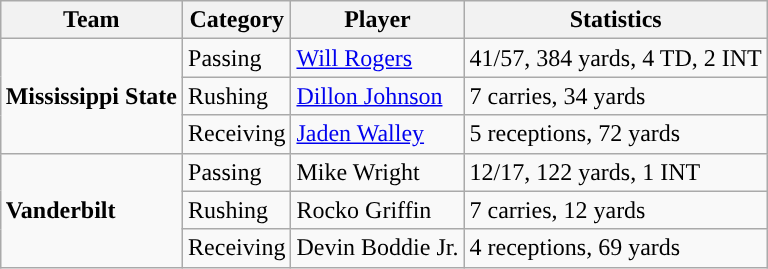<table class="wikitable" style="float: right;">
<tr>
<th>Team</th>
<th>Category</th>
<th>Player</th>
<th>Statistics</th>
</tr>
<tr>
<td rowspan=3><strong>Mississippi State</strong></td>
<td>Passing</td>
<td><a href='#'>Will Rogers</a></td>
<td>41/57, 384 yards, 4 TD, 2 INT</td>
</tr>
<tr>
<td>Rushing</td>
<td><a href='#'>Dillon Johnson</a></td>
<td>7 carries, 34 yards</td>
</tr>
<tr>
<td>Receiving</td>
<td><a href='#'>Jaden Walley</a></td>
<td>5 receptions, 72 yards</td>
</tr>
<tr>
<td rowspan=3><strong>Vanderbilt</strong></td>
<td>Passing</td>
<td>Mike Wright</td>
<td>12/17, 122 yards, 1 INT</td>
</tr>
<tr>
<td>Rushing</td>
<td>Rocko Griffin</td>
<td>7 carries, 12 yards</td>
</tr>
<tr>
<td>Receiving</td>
<td>Devin Boddie Jr.</td>
<td>4 receptions, 69 yards</td>
</tr>
</table>
